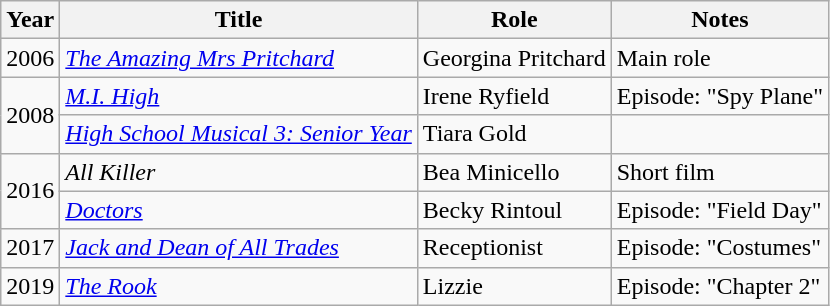<table class="wikitable sortable">
<tr>
<th>Year</th>
<th>Title</th>
<th>Role</th>
<th class="unsortable">Notes</th>
</tr>
<tr>
<td>2006</td>
<td><em><a href='#'>The Amazing Mrs Pritchard</a></em></td>
<td>Georgina Pritchard</td>
<td>Main role</td>
</tr>
<tr>
<td rowspan="2">2008</td>
<td><em><a href='#'>M.I. High</a></em></td>
<td>Irene Ryfield</td>
<td>Episode: "Spy Plane"</td>
</tr>
<tr>
<td><em><a href='#'>High School Musical 3: Senior Year</a></em></td>
<td>Tiara Gold</td>
<td></td>
</tr>
<tr>
<td rowspan="2">2016</td>
<td><em>All Killer</em></td>
<td>Bea Minicello</td>
<td>Short film</td>
</tr>
<tr>
<td><em><a href='#'>Doctors</a></em></td>
<td>Becky Rintoul</td>
<td>Episode: "Field Day"</td>
</tr>
<tr>
<td>2017</td>
<td><em><a href='#'>Jack and Dean of All Trades</a></em></td>
<td>Receptionist</td>
<td>Episode: "Costumes"</td>
</tr>
<tr>
<td>2019</td>
<td><em><a href='#'>The Rook</a></em></td>
<td>Lizzie</td>
<td>Episode: "Chapter 2"</td>
</tr>
</table>
